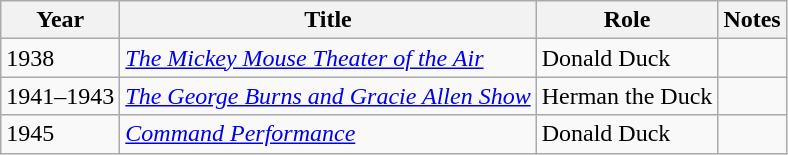<table class="wikitable sortable">
<tr>
<th>Year</th>
<th>Title</th>
<th>Role</th>
<th>Notes</th>
</tr>
<tr>
<td rowspan="1">1938</td>
<td><em><a href='#'>The Mickey Mouse Theater of the Air</a></em></td>
<td>Donald Duck</td>
<td></td>
</tr>
<tr>
<td rowspan="1">1941–1943</td>
<td><em><a href='#'>The George Burns and Gracie Allen Show</a></em></td>
<td>Herman the Duck</td>
<td></td>
</tr>
<tr>
<td rowspan="1">1945</td>
<td><em><a href='#'> Command Performance</a></em></td>
<td>Donald Duck</td>
<td></td>
</tr>
</table>
